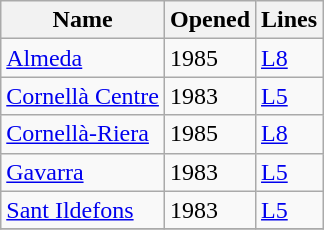<table class="wikitable sortable">
<tr>
<th>Name</th>
<th>Opened</th>
<th>Lines</th>
</tr>
<tr>
<td><a href='#'>Almeda</a></td>
<td>1985</td>
<td><a href='#'>L8</a></td>
</tr>
<tr>
<td><a href='#'>Cornellà Centre</a></td>
<td>1983</td>
<td><a href='#'>L5</a></td>
</tr>
<tr>
<td><a href='#'>Cornellà-Riera</a></td>
<td>1985</td>
<td><a href='#'>L8</a></td>
</tr>
<tr>
<td><a href='#'>Gavarra</a></td>
<td>1983</td>
<td><a href='#'>L5</a></td>
</tr>
<tr>
<td><a href='#'>Sant Ildefons</a></td>
<td>1983</td>
<td><a href='#'>L5</a></td>
</tr>
<tr>
</tr>
</table>
